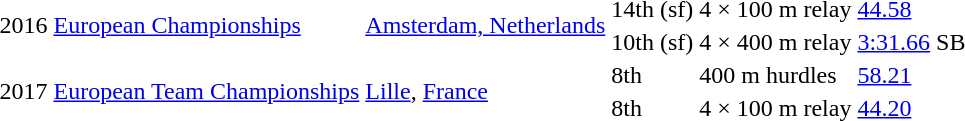<table>
<tr>
<td rowspan=2>2016</td>
<td rowspan=2><a href='#'>European Championships</a></td>
<td rowspan=2><a href='#'>Amsterdam, Netherlands</a></td>
<td>14th (sf)</td>
<td>4 × 100 m relay</td>
<td><a href='#'>44.58</a></td>
</tr>
<tr>
<td>10th (sf)</td>
<td>4 × 400 m relay</td>
<td><a href='#'>3:31.66</a> SB</td>
</tr>
<tr>
<td rowspan=2>2017</td>
<td rowspan=2><a href='#'>European Team Championships</a></td>
<td rowspan=2><a href='#'>Lille</a>, <a href='#'>France</a></td>
<td>8th</td>
<td>400 m hurdles</td>
<td><a href='#'>58.21</a></td>
</tr>
<tr>
<td>8th</td>
<td>4 × 100 m relay</td>
<td><a href='#'>44.20</a></td>
</tr>
</table>
